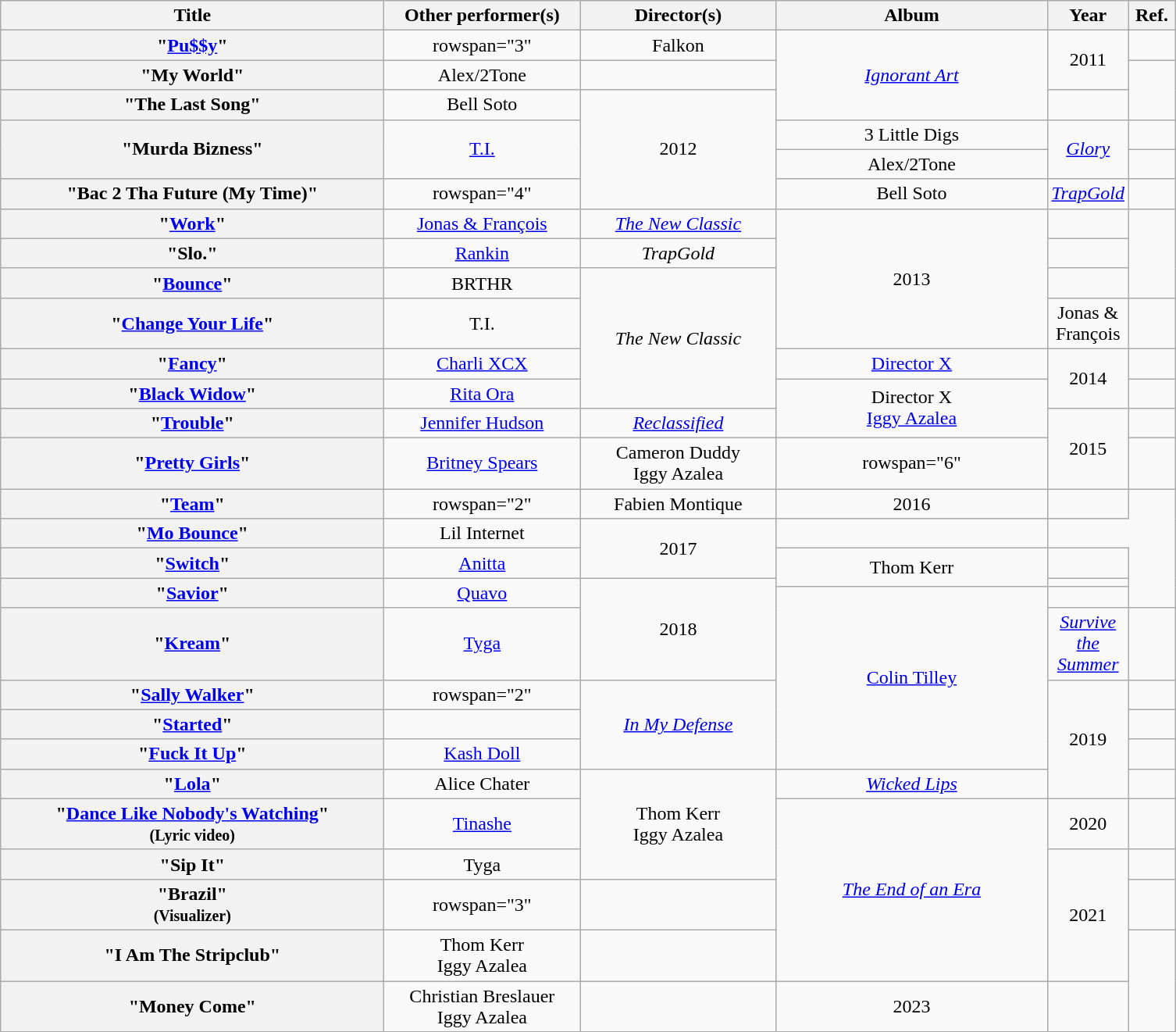<table class="wikitable sortable plainrowheaders" style="text-align: center;">
<tr>
<th scope="col" style="width:20em;">Title</th>
<th scope="col" style="width:10em;">Other performer(s)</th>
<th scope="col" style="width:10em;">Director(s)</th>
<th scope="col" style="width:14em;">Album</th>
<th scope="col" style="width:2em;">Year</th>
<th scope="col" style="width:2em;" class="unsortable">Ref.</th>
</tr>
<tr>
<th scope="row">"<a href='#'>Pu$$y</a>"</th>
<td>rowspan="3" </td>
<td>Falkon</td>
<td rowspan="3"><em><a href='#'>Ignorant Art</a></em></td>
<td rowspan="2">2011</td>
<td></td>
</tr>
<tr>
<th scope="row">"My World"</th>
<td>Alex/2Tone</td>
<td></td>
</tr>
<tr>
<th scope="row">"The Last Song"</th>
<td>Bell Soto</td>
<td rowspan="4">2012</td>
<td></td>
</tr>
<tr>
<th scope="row" rowspan="2">"Murda Bizness"</th>
<td rowspan="2"><a href='#'>T.I.</a></td>
<td>3 Little Digs</td>
<td rowspan="2"><em><a href='#'>Glory</a></em></td>
<td></td>
</tr>
<tr>
<td>Alex/2Tone</td>
<td></td>
</tr>
<tr>
<th scope="row">"Bac 2 Tha Future (My Time)"</th>
<td>rowspan="4" </td>
<td>Bell Soto</td>
<td><em><a href='#'>TrapGold</a></em></td>
<td></td>
</tr>
<tr>
<th scope="row">"<a href='#'>Work</a>"</th>
<td><a href='#'>Jonas & François</a></td>
<td><em><a href='#'>The New Classic</a></em></td>
<td rowspan="4">2013</td>
<td></td>
</tr>
<tr>
<th scope="row">"Slo."</th>
<td><a href='#'>Rankin</a></td>
<td><em>TrapGold</em></td>
<td></td>
</tr>
<tr>
<th scope="row">"<a href='#'>Bounce</a>"</th>
<td>BRTHR</td>
<td rowspan="4"><em>The New Classic</em></td>
<td></td>
</tr>
<tr>
<th scope="row">"<a href='#'>Change Your Life</a>"</th>
<td>T.I.</td>
<td>Jonas & François</td>
<td></td>
</tr>
<tr>
<th scope="row">"<a href='#'>Fancy</a>"</th>
<td><a href='#'>Charli XCX</a></td>
<td><a href='#'>Director X</a></td>
<td rowspan="2">2014</td>
<td></td>
</tr>
<tr>
<th scope="row">"<a href='#'>Black Widow</a>"</th>
<td><a href='#'>Rita Ora</a></td>
<td rowspan="2">Director X<br><a href='#'>Iggy Azalea</a></td>
<td></td>
</tr>
<tr>
<th scope="row">"<a href='#'>Trouble</a>"</th>
<td><a href='#'>Jennifer Hudson</a></td>
<td><em><a href='#'>Reclassified</a></em></td>
<td rowspan="2">2015</td>
<td></td>
</tr>
<tr>
<th scope="row">"<a href='#'>Pretty Girls</a>"</th>
<td><a href='#'>Britney Spears</a></td>
<td>Cameron Duddy<br>Iggy Azalea</td>
<td>rowspan="6" </td>
<td></td>
</tr>
<tr>
<th scope="row">"<a href='#'>Team</a>"</th>
<td>rowspan="2" </td>
<td>Fabien Montique</td>
<td>2016</td>
<td></td>
</tr>
<tr>
<th scope="row">"<a href='#'>Mo Bounce</a>"</th>
<td>Lil Internet</td>
<td rowspan="2">2017</td>
<td></td>
</tr>
<tr>
<th scope="row">"<a href='#'>Switch</a>"</th>
<td><a href='#'>Anitta</a></td>
<td rowspan="2">Thom Kerr</td>
<td></td>
</tr>
<tr>
<th scope="row" rowspan="2">"<a href='#'>Savior</a>"</th>
<td rowspan="2"><a href='#'>Quavo</a></td>
<td rowspan="3">2018</td>
<td></td>
</tr>
<tr>
<td rowspan="5"><a href='#'>Colin Tilley</a></td>
<td></td>
</tr>
<tr>
<th scope="row">"<a href='#'>Kream</a>"</th>
<td><a href='#'>Tyga</a></td>
<td><em><a href='#'>Survive the Summer</a></em></td>
<td></td>
</tr>
<tr>
<th scope="row">"<a href='#'>Sally Walker</a>"</th>
<td>rowspan="2" </td>
<td rowspan="3"><em><a href='#'>In My Defense</a></em></td>
<td rowspan="4">2019</td>
<td></td>
</tr>
<tr>
<th scope="row">"<a href='#'>Started</a>"</th>
<td></td>
</tr>
<tr>
<th scope="row">"<a href='#'>Fuck It Up</a>"</th>
<td><a href='#'>Kash Doll</a></td>
<td></td>
</tr>
<tr>
<th scope="row">"<a href='#'>Lola</a>"</th>
<td>Alice Chater</td>
<td rowspan="3">Thom Kerr<br>Iggy Azalea</td>
<td><em><a href='#'>Wicked Lips</a></em></td>
<td></td>
</tr>
<tr>
<th scope="row">"<a href='#'>Dance Like Nobody's Watching</a>"<br><small>(Lyric video)</small></th>
<td><a href='#'>Tinashe</a></td>
<td rowspan="4"><em><a href='#'>The End of an Era</a></em></td>
<td>2020</td>
<td></td>
</tr>
<tr>
<th scope="row">"Sip It"</th>
<td>Tyga</td>
<td rowspan="3">2021</td>
<td></td>
</tr>
<tr>
<th scope="row">"Brazil"<br><small>(Visualizer)</small></th>
<td>rowspan="3" </td>
<td></td>
<td></td>
</tr>
<tr>
<th scope="row">"I Am The Stripclub"</th>
<td>Thom Kerr<br>Iggy Azalea</td>
<td></td>
</tr>
<tr>
<th scope="row">"Money Come"</th>
<td>Christian Breslauer<br>Iggy Azalea</td>
<td></td>
<td>2023</td>
<td></td>
</tr>
</table>
